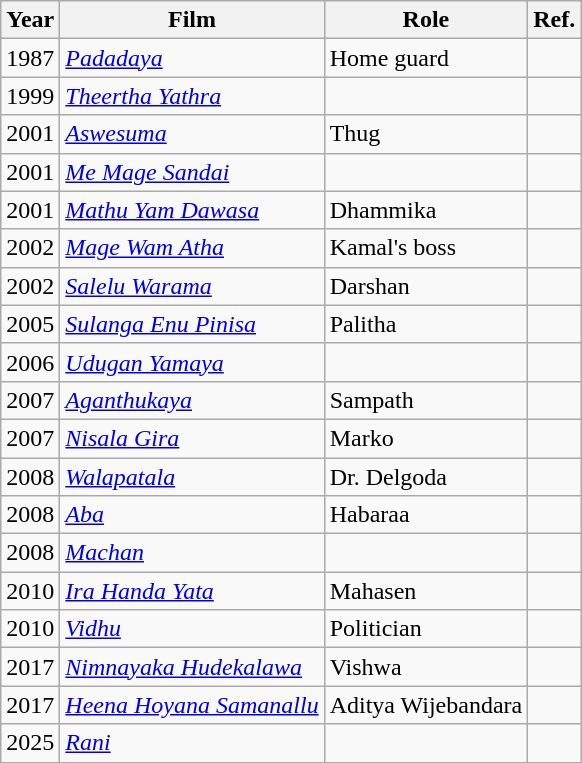<table class="wikitable">
<tr>
<th>Year</th>
<th>Film</th>
<th>Role</th>
<th>Ref.</th>
</tr>
<tr>
<td>1987</td>
<td><em><a href='#'>Padadaya</a></em></td>
<td>Home guard</td>
<td></td>
</tr>
<tr>
<td>1999</td>
<td><em><a href='#'>Theertha Yathra</a></em></td>
<td></td>
<td></td>
</tr>
<tr>
<td>2001</td>
<td><em><a href='#'>Aswesuma</a></em></td>
<td>Thug</td>
<td></td>
</tr>
<tr>
<td>2001</td>
<td><em><a href='#'>Me Mage Sandai</a></em></td>
<td></td>
<td></td>
</tr>
<tr>
<td>2001</td>
<td><em><a href='#'>Mathu Yam Dawasa</a></em></td>
<td>Dhammika</td>
<td></td>
</tr>
<tr>
<td>2002</td>
<td><em><a href='#'>Mage Wam Atha</a></em></td>
<td>Kamal's boss</td>
<td></td>
</tr>
<tr>
<td>2002</td>
<td><em><a href='#'>Salelu Warama</a></em></td>
<td>Darshan</td>
<td></td>
</tr>
<tr>
<td>2005</td>
<td><em><a href='#'>Sulanga Enu Pinisa</a></em></td>
<td>Palitha</td>
<td></td>
</tr>
<tr>
<td>2006</td>
<td><em><a href='#'>Udugan Yamaya</a></em></td>
<td></td>
<td></td>
</tr>
<tr>
<td>2007</td>
<td><em><a href='#'>Aganthukaya</a></em></td>
<td>Sampath</td>
<td></td>
</tr>
<tr>
<td>2007</td>
<td><em><a href='#'>Nisala Gira</a></em></td>
<td>Marko</td>
<td></td>
</tr>
<tr>
<td>2008</td>
<td><em><a href='#'>Walapatala</a></em></td>
<td>Dr. Delgoda</td>
<td></td>
</tr>
<tr>
<td>2008</td>
<td><em><a href='#'>Aba</a></em></td>
<td>Habaraa</td>
<td></td>
</tr>
<tr>
<td>2008</td>
<td><em><a href='#'>Machan</a></em></td>
<td></td>
<td></td>
</tr>
<tr>
<td>2010</td>
<td><em><a href='#'>Ira Handa Yata</a></em></td>
<td>Mahasen</td>
<td></td>
</tr>
<tr>
<td>2010</td>
<td><em><a href='#'>Vidhu</a></em></td>
<td>Politician</td>
<td></td>
</tr>
<tr>
<td>2017</td>
<td><em><a href='#'>Nimnayaka Hudekalawa</a></em></td>
<td>Vishwa</td>
<td></td>
</tr>
<tr>
<td>2017</td>
<td><em><a href='#'>Heena Hoyana Samanallu</a></em></td>
<td>Aditya Wijebandara</td>
<td></td>
</tr>
<tr>
<td>2025</td>
<td><em><a href='#'>Rani</a></em></td>
<td></td>
</tr>
</table>
